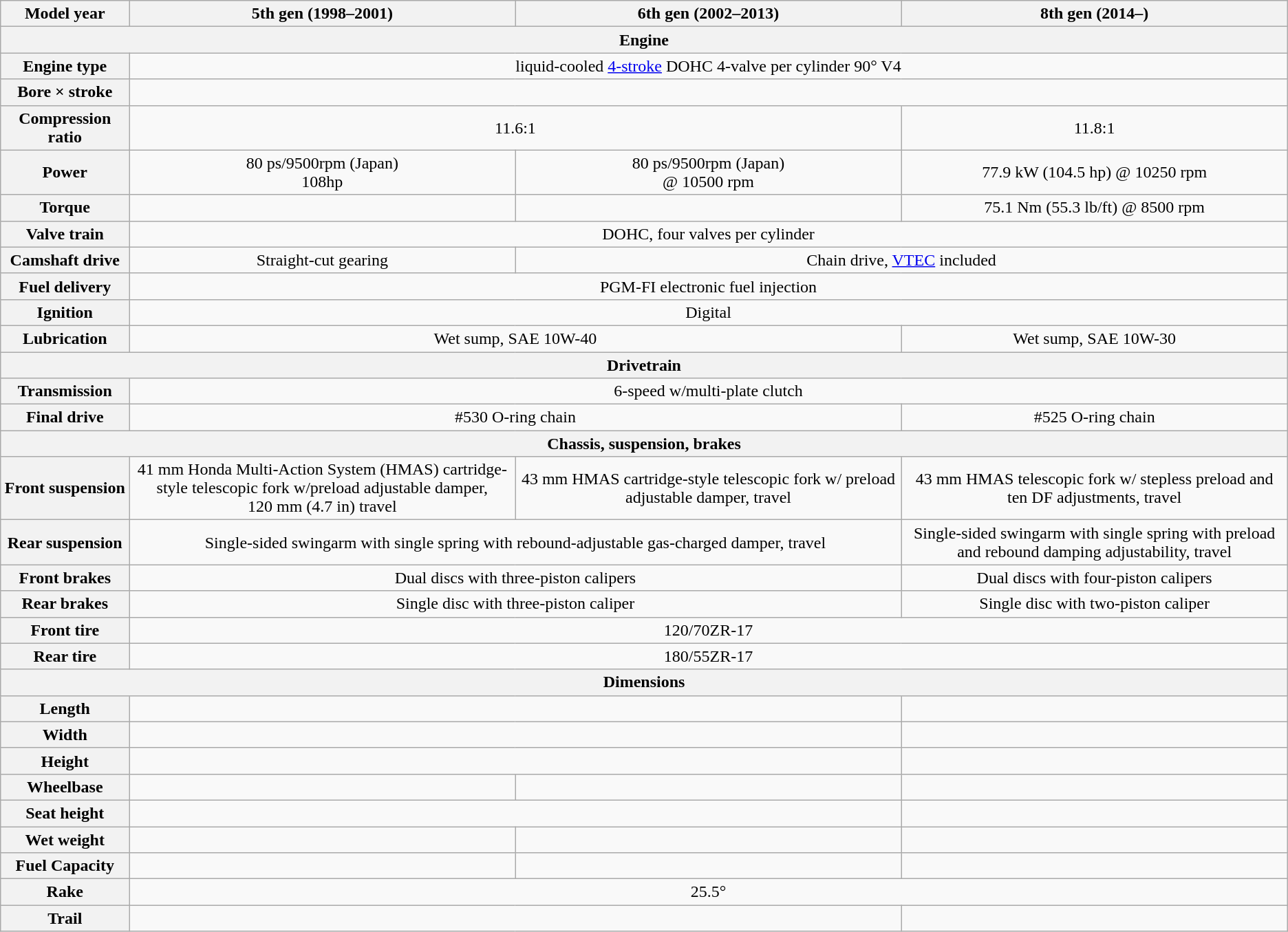<table class="wikitable" style="text-align:center;">
<tr>
<th width="10%">Model year</th>
<th width="30%">5th gen (1998–2001)</th>
<th width="30%">6th gen (2002–2013)</th>
<th width="30%">8th gen (2014–)</th>
</tr>
<tr>
<th colspan="4">Engine</th>
</tr>
<tr>
<th>Engine type</th>
<td colspan="3"> liquid-cooled <a href='#'>4-stroke</a> DOHC 4-valve per cylinder 90° V4</td>
</tr>
<tr>
<th>Bore × stroke</th>
<td colspan="3"></td>
</tr>
<tr>
<th>Compression ratio</th>
<td colspan="2">11.6:1</td>
<td colspan="1">11.8:1</td>
</tr>
<tr>
<th>Power</th>
<td colspan="1">80 ps/9500rpm (Japan)<br>108hp</td>
<td colspan="1">80 ps/9500rpm (Japan)<br> @ 10500 rpm</td>
<td colspan="1">77.9 kW (104.5 hp) @ 10250 rpm</td>
</tr>
<tr>
<th>Torque</th>
<td colspan="1"></td>
<td colspan="1"></td>
<td colspan="1">75.1 Nm (55.3 lb/ft) @ 8500 rpm</td>
</tr>
<tr>
<th>Valve train</th>
<td colspan="3">DOHC, four valves per cylinder</td>
</tr>
<tr>
<th>Camshaft drive</th>
<td colspan="1">Straight-cut gearing</td>
<td colspan="2">Chain drive, <a href='#'>VTEC</a> included</td>
</tr>
<tr>
<th>Fuel delivery</th>
<td colspan="3">PGM-FI electronic fuel injection</td>
</tr>
<tr>
<th>Ignition</th>
<td colspan="3">Digital</td>
</tr>
<tr>
<th>Lubrication</th>
<td colspan="2">Wet sump, SAE 10W-40</td>
<td colspan="1">Wet sump, SAE 10W-30</td>
</tr>
<tr>
<th colspan="4">Drivetrain</th>
</tr>
<tr>
<th>Transmission</th>
<td colspan="3">6-speed w/multi-plate clutch</td>
</tr>
<tr>
<th>Final drive</th>
<td colspan="2">#530 O-ring chain</td>
<td colspan="1">#525 O-ring chain</td>
</tr>
<tr>
<th colspan="4">Chassis, suspension, brakes</th>
</tr>
<tr>
<th>Front suspension</th>
<td colspan="1">41 mm Honda Multi-Action System (HMAS) cartridge-style telescopic fork w/preload adjustable damper, 120 mm (4.7 in) travel</td>
<td colspan="1">43 mm HMAS cartridge-style telescopic fork w/ preload adjustable damper,  travel</td>
<td colspan="1">43 mm HMAS telescopic fork w/ stepless preload and ten DF adjustments,  travel</td>
</tr>
<tr>
<th>Rear suspension</th>
<td colspan="2">Single-sided swingarm with single spring with rebound-adjustable gas-charged damper,  travel</td>
<td colspan="1">Single-sided swingarm with single spring with preload and rebound damping adjustability,  travel</td>
</tr>
<tr>
<th>Front brakes</th>
<td colspan="2">Dual  discs with three-piston calipers</td>
<td colspan="1">Dual  discs with four-piston calipers</td>
</tr>
<tr>
<th>Rear brakes</th>
<td colspan="2">Single  disc with three-piston caliper</td>
<td colspan="1">Single  disc with two-piston caliper</td>
</tr>
<tr>
<th>Front tire</th>
<td colspan="3">120/70ZR-17</td>
</tr>
<tr>
<th>Rear tire</th>
<td colspan="3">180/55ZR-17</td>
</tr>
<tr>
<th colspan="4">Dimensions</th>
</tr>
<tr>
<th>Length</th>
<td colspan="2"></td>
<td colspan="1"></td>
</tr>
<tr>
<th>Width</th>
<td colspan="2"></td>
<td colspan="1"></td>
</tr>
<tr>
<th>Height</th>
<td colspan="2"></td>
<td colspan="1"></td>
</tr>
<tr>
<th>Wheelbase</th>
<td colspan="1"></td>
<td colspan="1"></td>
<td colspan="1"></td>
</tr>
<tr>
<th>Seat height</th>
<td colspan="2"></td>
<td colspan="1"></td>
</tr>
<tr>
<th>Wet weight</th>
<td colspan="1"></td>
<td colspan="1"></td>
<td colspan="1"></td>
</tr>
<tr>
<th>Fuel Capacity</th>
<td colspan="1"></td>
<td colspan="1"></td>
<td colspan="1"></td>
</tr>
<tr>
<th>Rake</th>
<td colspan="3">25.5°</td>
</tr>
<tr>
<th>Trail</th>
<td colspan="2"></td>
<td colspan="1"></td>
</tr>
</table>
